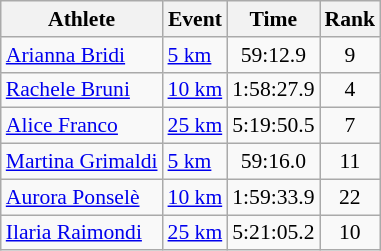<table class="wikitable" style="font-size:90%;">
<tr>
<th>Athlete</th>
<th>Event</th>
<th>Time</th>
<th>Rank</th>
</tr>
<tr align=center>
<td align=left><a href='#'>Arianna Bridi</a></td>
<td align=left><a href='#'>5 km</a></td>
<td>59:12.9</td>
<td>9</td>
</tr>
<tr align=center>
<td align=left><a href='#'>Rachele Bruni</a></td>
<td align=left><a href='#'>10 km</a></td>
<td>1:58:27.9</td>
<td>4</td>
</tr>
<tr align=center>
<td align=left><a href='#'>Alice Franco</a></td>
<td align=left><a href='#'>25 km</a></td>
<td>5:19:50.5</td>
<td>7</td>
</tr>
<tr align=center>
<td align=left><a href='#'>Martina Grimaldi</a></td>
<td align=left><a href='#'>5 km</a></td>
<td>59:16.0</td>
<td>11</td>
</tr>
<tr align=center>
<td align=left><a href='#'>Aurora Ponselè</a></td>
<td align=left><a href='#'>10 km</a></td>
<td>1:59:33.9</td>
<td>22</td>
</tr>
<tr align=center>
<td align=left><a href='#'>Ilaria Raimondi</a></td>
<td align=left><a href='#'>25 km</a></td>
<td>5:21:05.2</td>
<td>10</td>
</tr>
</table>
